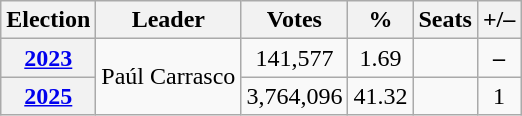<table class="wikitable" style="text-align:center">
<tr>
<th>Election</th>
<th>Leader</th>
<th>Votes</th>
<th>%</th>
<th>Seats</th>
<th>+/–</th>
</tr>
<tr>
<th><a href='#'>2023</a></th>
<td rowspan="2">Paúl Carrasco</td>
<td>141,577</td>
<td>1.69</td>
<td></td>
<td><strong>–</strong></td>
</tr>
<tr>
<th><a href='#'>2025</a></th>
<td>3,764,096</td>
<td>41.32</td>
<td></td>
<td> 1</td>
</tr>
</table>
